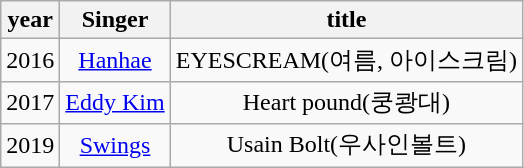<table class = "wikitable" style = "text-align: center;">
<tr>
<th>year</th>
<th>Singer</th>
<th>title</th>
</tr>
<tr>
<td>2016</td>
<td><a href='#'>Hanhae</a></td>
<td>EYESCREAM(여름, 아이스크림)</td>
</tr>
<tr>
<td>2017</td>
<td><a href='#'>Eddy Kim</a></td>
<td>Heart pound(쿵쾅대)</td>
</tr>
<tr>
<td>2019</td>
<td><a href='#'>Swings</a></td>
<td>Usain Bolt(우사인볼트)</td>
</tr>
</table>
